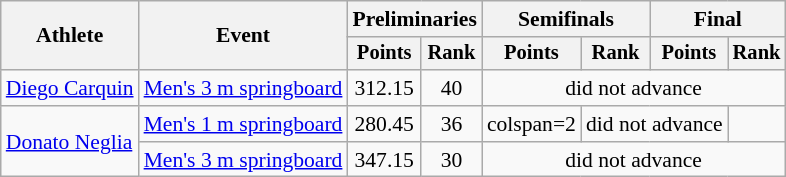<table class="wikitable" style="font-size:90%">
<tr>
<th rowspan="2">Athlete</th>
<th rowspan="2">Event</th>
<th colspan="2">Preliminaries</th>
<th colspan="2">Semifinals</th>
<th colspan="2">Final</th>
</tr>
<tr style="font-size:95%">
<th>Points</th>
<th>Rank</th>
<th>Points</th>
<th>Rank</th>
<th>Points</th>
<th>Rank</th>
</tr>
<tr align="center">
<td align="left"><a href='#'>Diego Carquin</a></td>
<td align="left"><a href='#'>Men's 3 m springboard</a></td>
<td>312.15</td>
<td>40</td>
<td colspan=4>did not advance</td>
</tr>
<tr align="center">
<td align="left" rowspan=2><a href='#'>Donato Neglia</a></td>
<td align="left"><a href='#'>Men's 1 m springboard</a></td>
<td>280.45</td>
<td>36</td>
<td>colspan=2 </td>
<td colspan=2>did not advance</td>
</tr>
<tr align="center">
<td align="left"><a href='#'>Men's 3 m springboard</a></td>
<td>347.15</td>
<td>30</td>
<td colspan=4>did not advance</td>
</tr>
</table>
